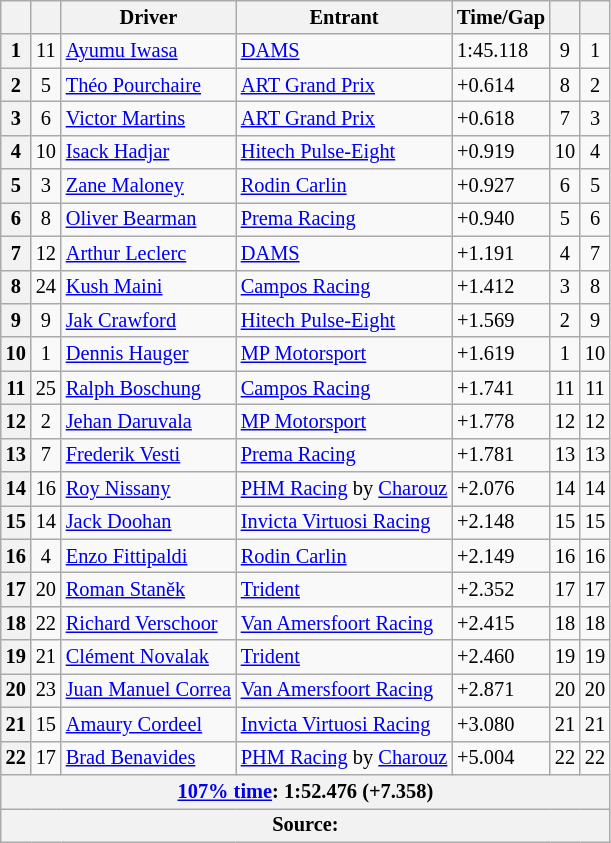<table class="wikitable" style="font-size:85%">
<tr>
<th scope="col"></th>
<th scope="col"></th>
<th scope="col">Driver</th>
<th scope="col">Entrant</th>
<th scope="col">Time/Gap</th>
<th scope="col"></th>
<th scope="col"></th>
</tr>
<tr>
<th>1</th>
<td align="center">11</td>
<td> <a href='#'>Ayumu Iwasa</a></td>
<td><a href='#'>DAMS</a></td>
<td>1:45.118</td>
<td align=center>9</td>
<td align=center>1</td>
</tr>
<tr>
<th>2</th>
<td align="center">5</td>
<td> <a href='#'>Théo Pourchaire</a></td>
<td><a href='#'>ART Grand Prix</a></td>
<td>+0.614</td>
<td align=center>8</td>
<td align=center>2</td>
</tr>
<tr>
<th>3</th>
<td align="center">6</td>
<td> <a href='#'>Victor Martins</a></td>
<td><a href='#'>ART Grand Prix</a></td>
<td>+0.618</td>
<td align=center>7</td>
<td align=center>3</td>
</tr>
<tr>
<th>4</th>
<td align="center">10</td>
<td> <a href='#'>Isack Hadjar</a></td>
<td><a href='#'>Hitech Pulse-Eight</a></td>
<td>+0.919</td>
<td align=center>10</td>
<td align=center>4</td>
</tr>
<tr>
<th>5</th>
<td align="center">3</td>
<td> <a href='#'>Zane Maloney</a></td>
<td><a href='#'>Rodin Carlin</a></td>
<td>+0.927</td>
<td align=center>6</td>
<td align=center>5</td>
</tr>
<tr>
<th>6</th>
<td align="center">8</td>
<td> <a href='#'>Oliver Bearman</a></td>
<td><a href='#'>Prema Racing</a></td>
<td>+0.940</td>
<td align=center>5</td>
<td align=center>6</td>
</tr>
<tr>
<th>7</th>
<td align="center">12</td>
<td> <a href='#'>Arthur Leclerc</a></td>
<td><a href='#'>DAMS</a></td>
<td>+1.191</td>
<td align=center>4</td>
<td align=center>7</td>
</tr>
<tr>
<th>8</th>
<td align="center">24</td>
<td> <a href='#'>Kush Maini</a></td>
<td><a href='#'>Campos Racing</a></td>
<td>+1.412</td>
<td align=center>3</td>
<td align=center>8</td>
</tr>
<tr>
<th>9</th>
<td align="center">9</td>
<td> <a href='#'>Jak Crawford</a></td>
<td><a href='#'>Hitech Pulse-Eight</a></td>
<td>+1.569</td>
<td align=center>2</td>
<td align=center>9</td>
</tr>
<tr>
<th>10</th>
<td align="center">1</td>
<td> <a href='#'>Dennis Hauger</a></td>
<td><a href='#'>MP Motorsport</a></td>
<td>+1.619</td>
<td align=center>1</td>
<td align=center>10</td>
</tr>
<tr>
<th>11</th>
<td align="center">25</td>
<td> <a href='#'>Ralph Boschung</a></td>
<td><a href='#'>Campos Racing</a></td>
<td>+1.741</td>
<td align=center>11</td>
<td align=center>11</td>
</tr>
<tr>
<th>12</th>
<td align="center">2</td>
<td> <a href='#'>Jehan Daruvala</a></td>
<td><a href='#'>MP Motorsport</a></td>
<td>+1.778</td>
<td align=center>12</td>
<td align=center>12</td>
</tr>
<tr>
<th>13</th>
<td align="center">7</td>
<td> <a href='#'>Frederik Vesti</a></td>
<td><a href='#'>Prema Racing</a></td>
<td>+1.781</td>
<td align=center>13</td>
<td align=center>13</td>
</tr>
<tr>
<th>14</th>
<td align="center">16</td>
<td> <a href='#'>Roy Nissany</a></td>
<td><a href='#'>PHM Racing</a> by <a href='#'>Charouz</a></td>
<td>+2.076</td>
<td align=center>14</td>
<td align=center>14</td>
</tr>
<tr>
<th>15</th>
<td align="center">14</td>
<td> <a href='#'>Jack Doohan</a></td>
<td><a href='#'>Invicta Virtuosi Racing</a></td>
<td>+2.148</td>
<td align=center>15</td>
<td align=center>15</td>
</tr>
<tr>
<th>16</th>
<td align="center">4</td>
<td> <a href='#'>Enzo Fittipaldi</a></td>
<td><a href='#'>Rodin Carlin</a></td>
<td>+2.149</td>
<td align=center>16</td>
<td align=center>16</td>
</tr>
<tr>
<th>17</th>
<td align="center">20</td>
<td> <a href='#'>Roman Staněk</a></td>
<td><a href='#'>Trident</a></td>
<td>+2.352</td>
<td align=center>17</td>
<td align=center>17</td>
</tr>
<tr>
<th>18</th>
<td align="center">22</td>
<td> <a href='#'>Richard Verschoor</a></td>
<td><a href='#'>Van Amersfoort Racing</a></td>
<td>+2.415</td>
<td align=center>18</td>
<td align=center>18</td>
</tr>
<tr>
<th>19</th>
<td align="center">21</td>
<td> <a href='#'>Clément Novalak</a></td>
<td><a href='#'>Trident</a></td>
<td>+2.460</td>
<td align=center>19</td>
<td align=center>19</td>
</tr>
<tr>
<th>20</th>
<td align="center">23</td>
<td> <a href='#'>Juan Manuel Correa</a></td>
<td><a href='#'>Van Amersfoort Racing</a></td>
<td>+2.871</td>
<td align=center>20</td>
<td align=center>20</td>
</tr>
<tr>
<th>21</th>
<td align="center">15</td>
<td> <a href='#'>Amaury Cordeel</a></td>
<td><a href='#'>Invicta Virtuosi Racing</a></td>
<td>+3.080</td>
<td align=center>21</td>
<td align=center>21</td>
</tr>
<tr>
<th>22</th>
<td align="center">17</td>
<td> <a href='#'>Brad Benavides</a></td>
<td><a href='#'>PHM Racing</a> by <a href='#'>Charouz</a></td>
<td>+5.004</td>
<td align=center>22</td>
<td align=center>22</td>
</tr>
<tr>
<th colspan="8"><a href='#'>107% time</a>: 1:52.476 (+7.358)</th>
</tr>
<tr>
<th colspan="8">Source:</th>
</tr>
</table>
